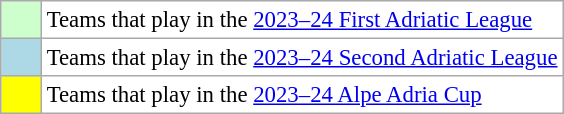<table class="wikitable" style="font-size: 95%;text-align:center;">
<tr>
<td width="20" style="background: #ccffcc;"></td>
<td align="left" bgcolor="#ffffff">Teams that play in the <a href='#'>2023–24 First Adriatic League</a></td>
</tr>
<tr>
<td width="20" style="background: lightblue;"></td>
<td align="left" bgcolor="#ffffff">Teams that play in the <a href='#'>2023–24 Second Adriatic League</a></td>
</tr>
<tr>
<td width="20" style="background: yellow;"></td>
<td align="left" bgcolor="#ffffff">Teams that play in the <a href='#'>2023–24 Alpe Adria Cup</a></td>
</tr>
</table>
